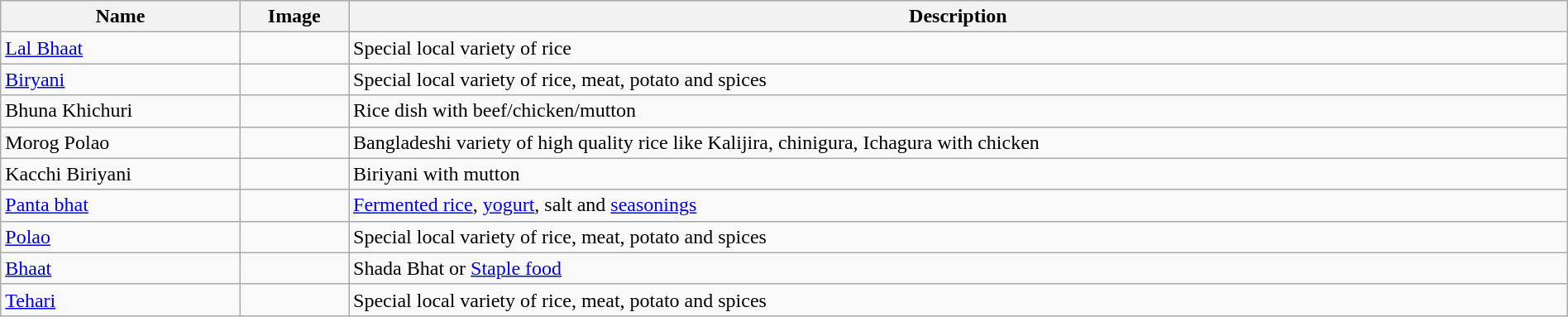<table class="wikitable sortable" width="100%">
<tr>
<th>Name</th>
<th>Image</th>
<th>Description</th>
</tr>
<tr>
<td><a href='#'>Lal Bhaat</a></td>
<td></td>
<td>Special local variety of rice</td>
</tr>
<tr>
<td><a href='#'>Biryani</a></td>
<td></td>
<td>Special local variety of rice, meat, potato and spices</td>
</tr>
<tr>
<td>Bhuna Khichuri</td>
<td></td>
<td>Rice dish with beef/chicken/mutton</td>
</tr>
<tr>
<td>Morog Polao</td>
<td></td>
<td>Bangladeshi variety of high quality rice like Kalijira, chinigura, Ichagura with chicken</td>
</tr>
<tr>
<td>Kacchi Biriyani</td>
<td></td>
<td>Biriyani with mutton</td>
</tr>
<tr>
<td><a href='#'>Panta bhat</a></td>
<td></td>
<td><a href='#'>Fermented rice</a>, <a href='#'>yogurt</a>, salt and <a href='#'>seasonings</a></td>
</tr>
<tr>
<td><a href='#'>Polao</a></td>
<td></td>
<td>Special local variety of rice, meat, potato and spices</td>
</tr>
<tr>
<td><a href='#'> Bhaat</a></td>
<td></td>
<td>Shada Bhat or <a href='#'>Staple food</a></td>
</tr>
<tr>
<td><a href='#'>Tehari</a></td>
<td></td>
<td>Special local variety of rice, meat, potato and spices</td>
</tr>
</table>
